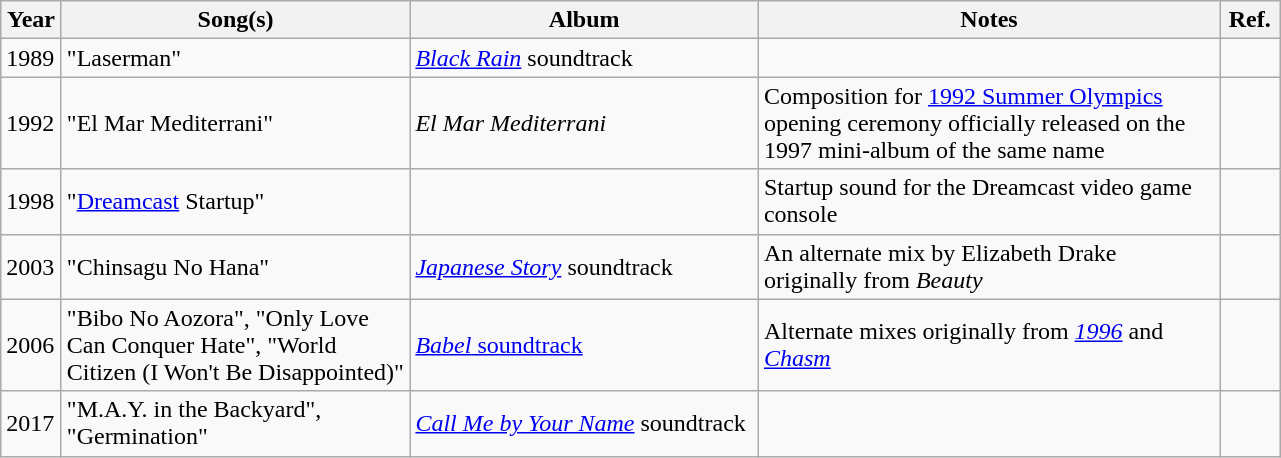<table class="wikitable">
<tr>
<th width="33">Year</th>
<th style="width:225px;">Song(s)</th>
<th style="width:225px;">Album</th>
<th style="width:300px;">Notes</th>
<th width="33">Ref.</th>
</tr>
<tr>
<td>1989</td>
<td>"Laserman"</td>
<td><em><a href='#'>Black Rain</a></em> soundtrack</td>
<td></td>
<td style="text-align:center;"></td>
</tr>
<tr>
<td>1992</td>
<td>"El Mar Mediterrani"</td>
<td><em>El Mar Mediterrani</em></td>
<td>Composition for <a href='#'>1992 Summer Olympics</a> opening ceremony officially released on the 1997 mini-album of the same name</td>
<td style="text-align:center;"></td>
</tr>
<tr>
<td>1998</td>
<td>"<a href='#'>Dreamcast</a> Startup"</td>
<td></td>
<td>Startup sound for the Dreamcast video game console</td>
<td style="text-align:center;"></td>
</tr>
<tr>
<td>2003</td>
<td>"Chinsagu No Hana"</td>
<td><em><a href='#'>Japanese Story</a></em> soundtrack</td>
<td>An alternate mix by Elizabeth Drake originally from <em>Beauty</em></td>
<td style="text-align:center;"></td>
</tr>
<tr>
<td>2006</td>
<td>"Bibo No Aozora", "Only Love Can Conquer Hate", "World Citizen (I Won't Be Disappointed)"</td>
<td><a href='#'><em>Babel</em> soundtrack</a></td>
<td>Alternate mixes originally from <em><a href='#'>1996</a></em> and <em><a href='#'>Chasm</a></em></td>
<td style="text-align:center;"></td>
</tr>
<tr>
<td>2017</td>
<td>"M.A.Y. in the Backyard", "Germination"</td>
<td><em><a href='#'>Call Me by Your Name</a></em> soundtrack</td>
<td></td>
<td></td>
</tr>
</table>
